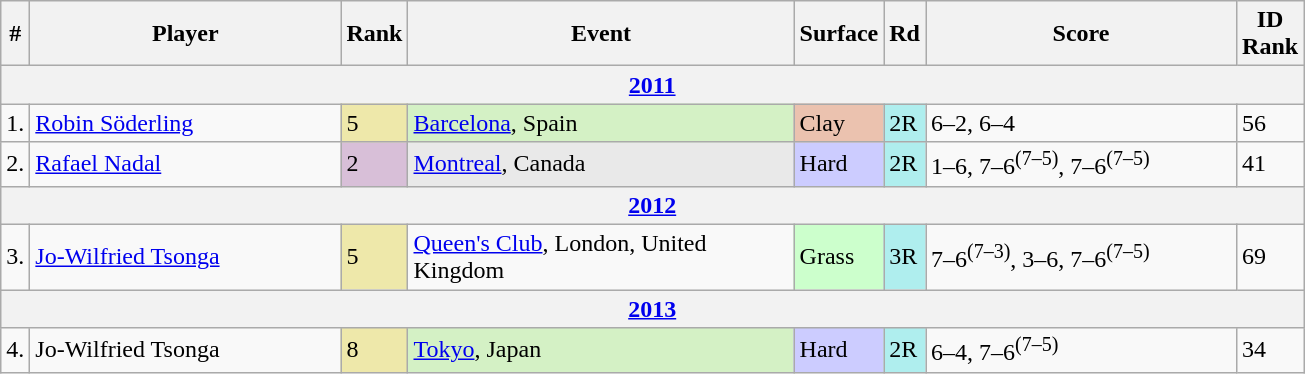<table class="wikitable sortable">
<tr>
<th>#</th>
<th width=200>Player</th>
<th>Rank</th>
<th width=250>Event</th>
<th>Surface</th>
<th>Rd</th>
<th width=200>Score</th>
<th>ID<br>Rank</th>
</tr>
<tr>
<th colspan=8><a href='#'>2011</a></th>
</tr>
<tr>
<td>1.</td>
<td> <a href='#'>Robin Söderling</a></td>
<td bgcolor=EEE8AA>5</td>
<td bgcolor=d4f1c5><a href='#'>Barcelona</a>, Spain</td>
<td bgcolor=#ebc2af>Clay</td>
<td bgcolor=afeeee>2R</td>
<td>6–2, 6–4</td>
<td>56</td>
</tr>
<tr>
<td>2.</td>
<td> <a href='#'>Rafael Nadal</a></td>
<td bgcolor=thistle>2</td>
<td bgcolor=e9e9e9><a href='#'>Montreal</a>, Canada</td>
<td bgcolor=CCCCFF>Hard</td>
<td bgcolor=afeeee>2R</td>
<td>1–6, 7–6<sup>(7–5)</sup>, 7–6<sup>(7–5)</sup></td>
<td>41</td>
</tr>
<tr>
<th colspan=8><a href='#'>2012</a></th>
</tr>
<tr>
<td>3.</td>
<td> <a href='#'>Jo-Wilfried Tsonga</a></td>
<td bgcolor=EEE8AA>5</td>
<td><a href='#'>Queen's Club</a>, London, United Kingdom</td>
<td bgcolor=#cfc>Grass</td>
<td bgcolor=afeeee>3R</td>
<td>7–6<sup>(7–3)</sup>, 3–6, 7–6<sup>(7–5)</sup></td>
<td>69</td>
</tr>
<tr>
<th colspan=8><a href='#'>2013</a></th>
</tr>
<tr>
<td>4.</td>
<td> Jo-Wilfried Tsonga</td>
<td bgcolor=EEE8AA>8</td>
<td bgcolor=d4f1c5><a href='#'>Tokyo</a>, Japan</td>
<td bgcolor=CCCCFF>Hard</td>
<td bgcolor=afeeee>2R</td>
<td>6–4, 7–6<sup>(7–5)</sup></td>
<td>34</td>
</tr>
</table>
